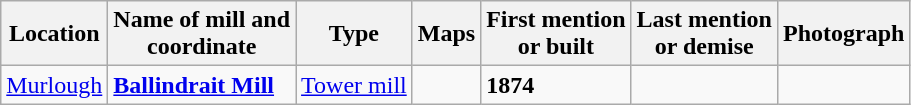<table class="wikitable">
<tr>
<th>Location</th>
<th>Name of mill and<br>coordinate</th>
<th>Type</th>
<th>Maps</th>
<th>First mention<br>or built</th>
<th>Last mention<br> or demise</th>
<th>Photograph</th>
</tr>
<tr>
<td><a href='#'>Murlough</a></td>
<td><strong><a href='#'>Ballindrait Mill</a></strong></td>
<td><a href='#'>Tower mill</a></td>
<td></td>
<td><strong>1874</strong></td>
<td></td>
<td></td>
</tr>
</table>
